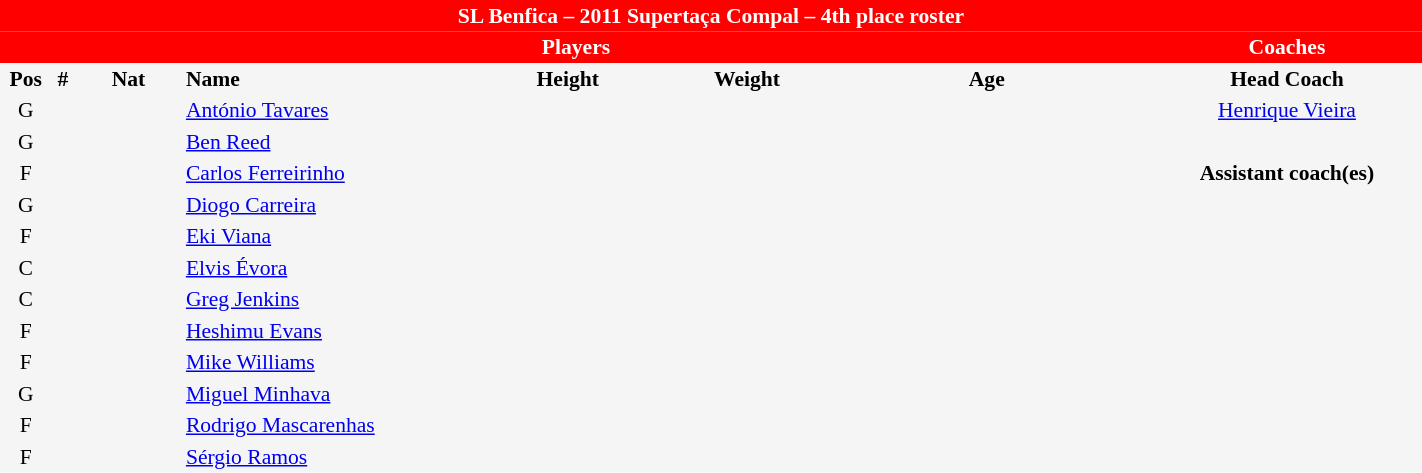<table border=0 cellpadding=2 cellspacing=0  |- bgcolor=#f5f5f5 style="text-align:center; font-size:90%;" width=75%>
<tr>
<td colspan="8" style="background: red; color: white"><strong>SL Benfica – 2011 Supertaça Compal – 4th place roster</strong></td>
</tr>
<tr>
<td colspan="7" style="background: red; color: white"><strong>Players</strong></td>
<td style="background: red; color: white"><strong>Coaches</strong></td>
</tr>
<tr style="background=#f5f5f5; color: black">
<th width=5px>Pos</th>
<th width=5px>#</th>
<th width=50px>Nat</th>
<th width=135px align=left>Name</th>
<th width=100px>Height</th>
<th width=70px>Weight</th>
<th width=160px>Age</th>
<th width=130px>Head Coach</th>
</tr>
<tr>
<td>G</td>
<td></td>
<td></td>
<td align=left><a href='#'>António Tavares</a></td>
<td><span></span></td>
<td></td>
<td><span></span></td>
<td> <a href='#'>Henrique Vieira</a></td>
</tr>
<tr>
<td>G</td>
<td></td>
<td></td>
<td align=left><a href='#'>Ben Reed</a></td>
<td><span></span></td>
<td></td>
<td><span></span></td>
</tr>
<tr>
<td>F</td>
<td></td>
<td></td>
<td align=left><a href='#'>Carlos Ferreirinho</a></td>
<td><span></span></td>
<td></td>
<td><span></span></td>
<td><strong>Assistant coach(es)</strong></td>
</tr>
<tr>
<td>G</td>
<td></td>
<td></td>
<td align=left><a href='#'>Diogo Carreira</a></td>
<td><span></span></td>
<td></td>
<td><span></span></td>
<td></td>
</tr>
<tr>
<td>F</td>
<td></td>
<td></td>
<td align=left><a href='#'>Eki Viana</a></td>
<td><span></span></td>
<td></td>
<td><span></span></td>
<td></td>
</tr>
<tr>
<td>C</td>
<td></td>
<td></td>
<td align=left><a href='#'>Elvis Évora</a></td>
<td><span></span></td>
<td></td>
<td><span></span></td>
</tr>
<tr>
<td>C</td>
<td></td>
<td></td>
<td align=left><a href='#'>Greg Jenkins</a></td>
<td><span></span></td>
<td></td>
<td><span></span></td>
</tr>
<tr>
<td>F</td>
<td></td>
<td></td>
<td align=left><a href='#'>Heshimu Evans</a></td>
<td><span></span></td>
<td></td>
<td><span></span></td>
</tr>
<tr>
<td>F</td>
<td></td>
<td></td>
<td align=left><a href='#'>Mike Williams</a></td>
<td><span></span></td>
<td></td>
<td><span></span></td>
</tr>
<tr>
<td>G</td>
<td></td>
<td></td>
<td align=left><a href='#'>Miguel Minhava</a></td>
<td><span></span></td>
<td></td>
<td><span></span></td>
</tr>
<tr>
<td>F</td>
<td></td>
<td></td>
<td align=left><a href='#'>Rodrigo Mascarenhas</a></td>
<td><span></span></td>
<td></td>
<td><span></span></td>
</tr>
<tr>
<td>F</td>
<td></td>
<td></td>
<td align=left><a href='#'>Sérgio Ramos</a></td>
<td><span></span></td>
<td></td>
<td><span></span></td>
</tr>
</table>
